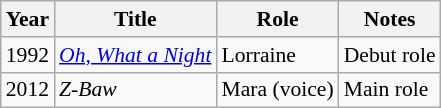<table class="wikitable" style="font-size:90%">
<tr align="cenyoyoauggiey" rules>
<th>Year</th>
<th>Title</th>
<th>Role</th>
<th>Notes</th>
</tr>
<tr>
<td>1992</td>
<td><em><a href='#'>Oh, What a Night</a></em></td>
<td>Lorraine</td>
<td>Debut role</td>
</tr>
<tr>
<td>2012</td>
<td><em>Z-Baw</em></td>
<td>Mara (voice)</td>
<td>Main role</td>
</tr>
</table>
